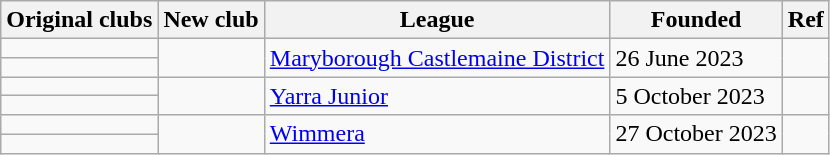<table class="wikitable" style=text-align:left>
<tr>
<th>Original clubs</th>
<th>New club</th>
<th>League</th>
<th>Founded</th>
<th>Ref</th>
</tr>
<tr>
<td> </td>
<td rowspan=2> <strong></strong></td>
<td rowspan=2><a href='#'>Maryborough Castlemaine District</a></td>
<td rowspan=2>26 June 2023</td>
<td rowspan=2; align=center></td>
</tr>
<tr>
<td> </td>
</tr>
<tr>
<td> </td>
<td rowspan=2> <strong></strong></td>
<td rowspan=2><a href='#'>Yarra Junior</a></td>
<td rowspan=2>5 October 2023</td>
<td rowspan=2; align=center></td>
</tr>
<tr>
<td> </td>
</tr>
<tr>
<td> </td>
<td rowspan=2> <strong></strong></td>
<td rowspan=2><a href='#'>Wimmera</a></td>
<td rowspan=2>27 October 2023</td>
<td rowspan=2; align=center></td>
</tr>
<tr>
<td> </td>
</tr>
</table>
